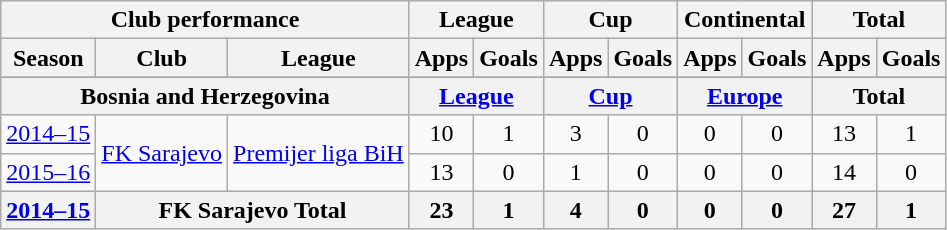<table class="wikitable" style="text-align:center">
<tr>
<th colspan=3>Club performance</th>
<th colspan=2>League</th>
<th colspan=2>Cup</th>
<th colspan=2>Continental</th>
<th colspan=2>Total</th>
</tr>
<tr>
<th>Season</th>
<th>Club</th>
<th>League</th>
<th>Apps</th>
<th>Goals</th>
<th>Apps</th>
<th>Goals</th>
<th>Apps</th>
<th>Goals</th>
<th>Apps</th>
<th>Goals</th>
</tr>
<tr>
</tr>
<tr>
<th colspan=3>Bosnia and Herzegovina</th>
<th colspan=2><a href='#'>League</a></th>
<th colspan=2><a href='#'>Cup</a></th>
<th colspan=2><a href='#'>Europe</a></th>
<th colspan=2>Total</th>
</tr>
<tr>
<td><a href='#'>2014–15</a></td>
<td rowspan="2"><a href='#'>FK Sarajevo</a></td>
<td rowspan="2"><a href='#'>Premijer liga BiH</a></td>
<td>10</td>
<td>1</td>
<td>3</td>
<td>0</td>
<td>0</td>
<td>0</td>
<td>13</td>
<td>1</td>
</tr>
<tr>
<td><a href='#'>2015–16</a></td>
<td>13</td>
<td>0</td>
<td>1</td>
<td>0</td>
<td>0</td>
<td>0</td>
<td>14</td>
<td>0</td>
</tr>
<tr>
<th><a href='#'>2014–15</a></th>
<th colspan=2>FK Sarajevo Total</th>
<th>23</th>
<th>1</th>
<th>4</th>
<th>0</th>
<th>0</th>
<th>0</th>
<th>27</th>
<th>1</th>
</tr>
</table>
